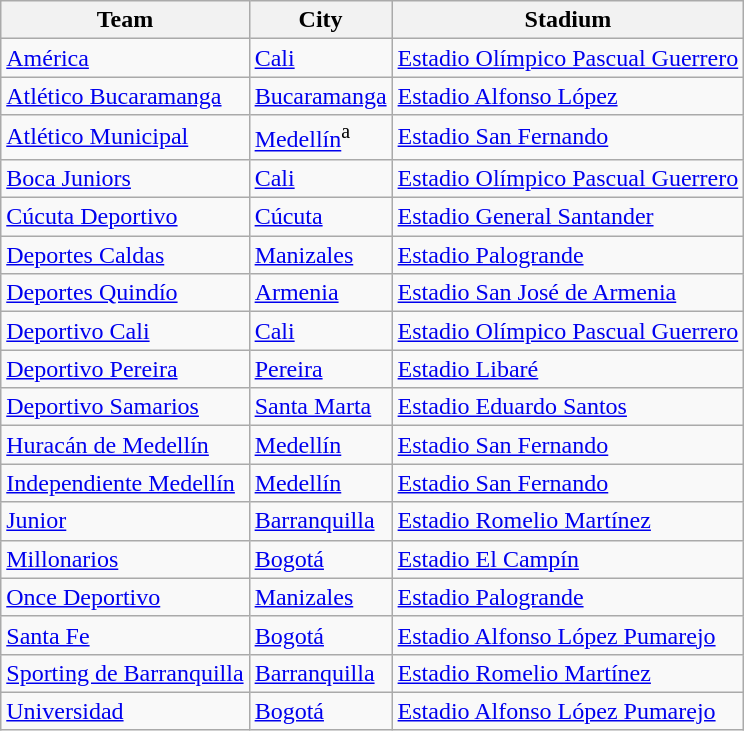<table class="wikitable sortable">
<tr>
<th>Team</th>
<th>City</th>
<th>Stadium</th>
</tr>
<tr>
<td><a href='#'>América</a></td>
<td><a href='#'>Cali</a></td>
<td><a href='#'>Estadio Olímpico Pascual Guerrero</a></td>
</tr>
<tr>
<td><a href='#'>Atlético Bucaramanga</a></td>
<td><a href='#'>Bucaramanga</a></td>
<td><a href='#'>Estadio Alfonso López</a></td>
</tr>
<tr>
<td><a href='#'>Atlético Municipal</a></td>
<td><a href='#'>Medellín</a><sup>a</sup></td>
<td><a href='#'>Estadio San Fernando</a></td>
</tr>
<tr>
<td><a href='#'>Boca Juniors</a></td>
<td><a href='#'>Cali</a></td>
<td><a href='#'>Estadio Olímpico Pascual Guerrero</a></td>
</tr>
<tr>
<td><a href='#'>Cúcuta Deportivo</a></td>
<td><a href='#'>Cúcuta</a></td>
<td><a href='#'>Estadio General Santander</a></td>
</tr>
<tr>
<td><a href='#'>Deportes Caldas</a></td>
<td><a href='#'>Manizales</a></td>
<td><a href='#'>Estadio Palogrande</a></td>
</tr>
<tr>
<td><a href='#'>Deportes Quindío</a></td>
<td><a href='#'>Armenia</a></td>
<td><a href='#'>Estadio San José de Armenia</a></td>
</tr>
<tr>
<td><a href='#'>Deportivo Cali</a></td>
<td><a href='#'>Cali</a></td>
<td><a href='#'>Estadio Olímpico Pascual Guerrero</a></td>
</tr>
<tr>
<td><a href='#'>Deportivo Pereira</a></td>
<td><a href='#'>Pereira</a></td>
<td><a href='#'>Estadio Libaré</a></td>
</tr>
<tr>
<td><a href='#'>Deportivo Samarios</a></td>
<td><a href='#'>Santa Marta</a></td>
<td><a href='#'>Estadio Eduardo Santos</a></td>
</tr>
<tr>
<td><a href='#'>Huracán de Medellín</a></td>
<td><a href='#'>Medellín</a></td>
<td><a href='#'>Estadio San Fernando</a></td>
</tr>
<tr>
<td><a href='#'>Independiente Medellín</a></td>
<td><a href='#'>Medellín</a></td>
<td><a href='#'>Estadio San Fernando</a></td>
</tr>
<tr>
<td><a href='#'>Junior</a></td>
<td><a href='#'>Barranquilla</a></td>
<td><a href='#'>Estadio Romelio Martínez</a></td>
</tr>
<tr>
<td><a href='#'>Millonarios</a></td>
<td><a href='#'>Bogotá</a></td>
<td><a href='#'>Estadio El Campín</a></td>
</tr>
<tr>
<td><a href='#'>Once Deportivo</a></td>
<td><a href='#'>Manizales</a></td>
<td><a href='#'>Estadio Palogrande</a></td>
</tr>
<tr>
<td><a href='#'>Santa Fe</a></td>
<td><a href='#'>Bogotá</a></td>
<td><a href='#'>Estadio Alfonso López Pumarejo</a></td>
</tr>
<tr>
<td><a href='#'>Sporting de Barranquilla</a></td>
<td><a href='#'>Barranquilla</a></td>
<td><a href='#'>Estadio Romelio Martínez</a></td>
</tr>
<tr>
<td><a href='#'>Universidad</a></td>
<td><a href='#'>Bogotá</a></td>
<td><a href='#'>Estadio Alfonso López Pumarejo</a></td>
</tr>
</table>
